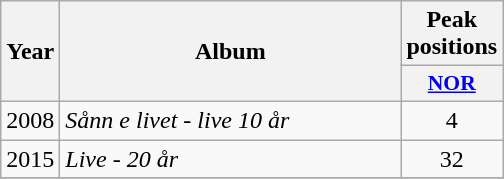<table class="wikitable">
<tr>
<th align="center" rowspan="2" width="10">Year</th>
<th align="center" rowspan="2" width="220">Album</th>
<th align="center" colspan="1" width="20">Peak positions</th>
</tr>
<tr>
<th scope="col" style="width:3em;font-size:90%;"><a href='#'>NOR</a><br></th>
</tr>
<tr>
<td style="text-align:center;">2008</td>
<td><em>Sånn e livet - live 10 år</em></td>
<td style="text-align:center;">4</td>
</tr>
<tr>
<td style="text-align:center;">2015</td>
<td><em>Live - 20 år</em></td>
<td style="text-align:center;">32</td>
</tr>
<tr>
</tr>
</table>
